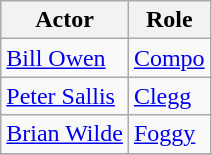<table class="wikitable">
<tr>
<th>Actor</th>
<th>Role</th>
</tr>
<tr>
<td><a href='#'>Bill Owen</a></td>
<td><a href='#'>Compo</a></td>
</tr>
<tr>
<td><a href='#'>Peter Sallis</a></td>
<td><a href='#'>Clegg</a></td>
</tr>
<tr>
<td><a href='#'>Brian Wilde</a></td>
<td><a href='#'>Foggy</a></td>
</tr>
<tr>
</tr>
</table>
